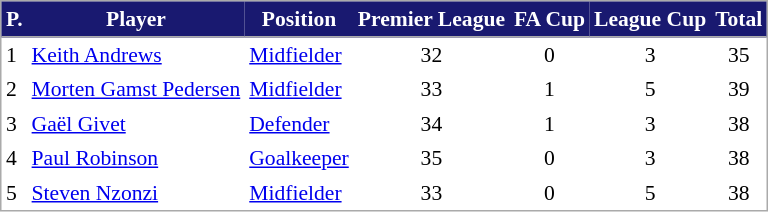<table cellspacing="0" cellpadding="3" style="border:1px solid #AAAAAA;font-size:90%">
<tr style="background:#191970; color:white;">
<th style="border-bottom:1px solid #AAAAAA" align="center">P.</th>
<th style="border-bottom:1px solid #AAAAAA" align="center">Player</th>
<th style="border-bottom:1px solid #AAAAAA" align="center">Position</th>
<th style="border-bottom:1px solid #AAAAAA" align="center">Premier League</th>
<th style="border-bottom:1px solid #AAAAAA" align="center">FA Cup</th>
<th style="border-bottom:1px solid #AAAAAA" align="center">League Cup</th>
<th style="border-bottom:1px solid #AAAAAA" align="center">Total</th>
</tr>
<tr>
<td>1</td>
<td> <a href='#'>Keith Andrews</a></td>
<td><a href='#'>Midfielder</a></td>
<td align="center">32</td>
<td align="center">0</td>
<td align="center">3</td>
<td align="center">35</td>
</tr>
<tr>
<td>2</td>
<td> <a href='#'>Morten Gamst Pedersen</a></td>
<td><a href='#'>Midfielder</a></td>
<td align="center">33</td>
<td align="center">1</td>
<td align="center">5</td>
<td align="center">39</td>
</tr>
<tr>
<td>3</td>
<td> <a href='#'>Gaël Givet</a></td>
<td><a href='#'>Defender</a></td>
<td align="center">34</td>
<td align="center">1</td>
<td align="center">3</td>
<td align="center">38</td>
</tr>
<tr>
<td>4</td>
<td> <a href='#'>Paul Robinson</a></td>
<td><a href='#'>Goalkeeper</a></td>
<td align="center">35</td>
<td align="center">0</td>
<td align="center">3</td>
<td align="center">38</td>
</tr>
<tr>
<td>5</td>
<td> <a href='#'>Steven Nzonzi</a></td>
<td><a href='#'>Midfielder</a></td>
<td align="center">33</td>
<td align="center">0</td>
<td align="center">5</td>
<td align="center">38</td>
</tr>
<tr>
</tr>
</table>
